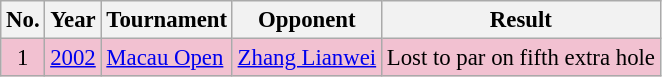<table class="wikitable" style="font-size:95%;">
<tr>
<th>No.</th>
<th>Year</th>
<th>Tournament</th>
<th>Opponent</th>
<th>Result</th>
</tr>
<tr style="background:#F2C1D1;">
<td align=center>1</td>
<td><a href='#'>2002</a></td>
<td><a href='#'>Macau Open</a></td>
<td> <a href='#'>Zhang Lianwei</a></td>
<td>Lost to par on fifth extra hole</td>
</tr>
</table>
